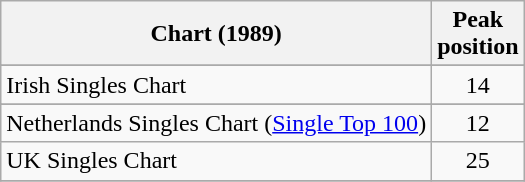<table class="wikitable sortable">
<tr>
<th>Chart (1989)</th>
<th>Peak<br>position</th>
</tr>
<tr>
</tr>
<tr>
<td>Irish Singles Chart</td>
<td align="center">14</td>
</tr>
<tr>
</tr>
<tr>
<td>Netherlands Singles Chart (<a href='#'>Single Top 100</a>)</td>
<td align="center">12</td>
</tr>
<tr>
<td>UK Singles Chart</td>
<td align="center">25</td>
</tr>
<tr>
</tr>
</table>
